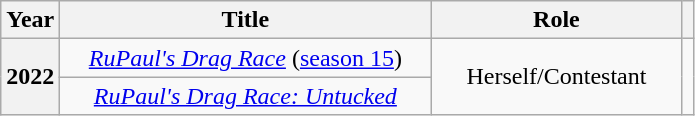<table class="wikitable plainrowheaders" style="text-align:center;">
<tr>
<th scope="col">Year</th>
<th scope="col" style="width: 15em; class="unsortable">Title</th>
<th scope="col" style="width: 10em; class="unsortable">Role</th>
<th scope="col" class="unsortable"></th>
</tr>
<tr>
<th rowspan="2" scope="row">2022</th>
<td><em><a href='#'>RuPaul's Drag Race</a></em> (<a href='#'>season 15</a>)</td>
<td rowspan="2">Herself/Contestant</td>
<td rowspan="2"></td>
</tr>
<tr>
<td><em><a href='#'>RuPaul's Drag Race: Untucked</a></em></td>
</tr>
</table>
